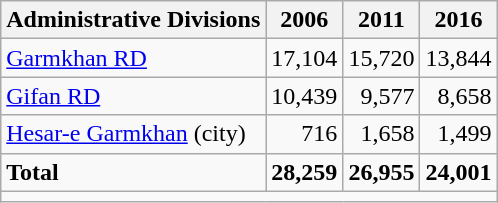<table class="wikitable">
<tr>
<th>Administrative Divisions</th>
<th>2006</th>
<th>2011</th>
<th>2016</th>
</tr>
<tr>
<td><a href='#'>Garmkhan RD</a></td>
<td style="text-align: right;">17,104</td>
<td style="text-align: right;">15,720</td>
<td style="text-align: right;">13,844</td>
</tr>
<tr>
<td><a href='#'>Gifan RD</a></td>
<td style="text-align: right;">10,439</td>
<td style="text-align: right;">9,577</td>
<td style="text-align: right;">8,658</td>
</tr>
<tr>
<td><a href='#'>Hesar-e Garmkhan</a> (city)</td>
<td style="text-align: right;">716</td>
<td style="text-align: right;">1,658</td>
<td style="text-align: right;">1,499</td>
</tr>
<tr>
<td><strong>Total</strong></td>
<td style="text-align: right;"><strong>28,259</strong></td>
<td style="text-align: right;"><strong>26,955</strong></td>
<td style="text-align: right;"><strong>24,001</strong></td>
</tr>
<tr>
<td colspan=4></td>
</tr>
</table>
